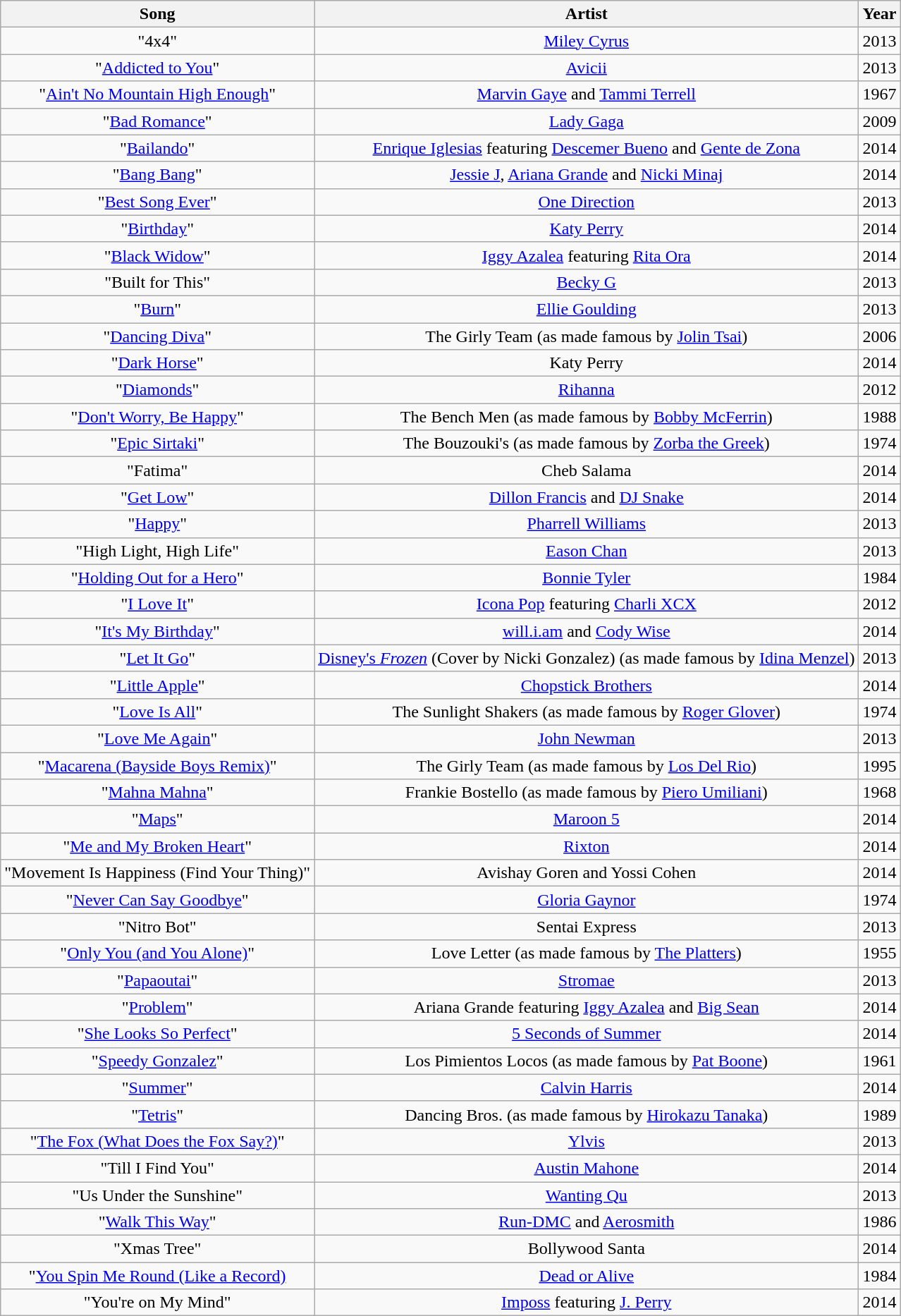<table class="wikitable sortable" style="text-align:center;">
<tr>
<th scope="col">Song</th>
<th scope="col">Artist</th>
<th scope="col">Year</th>
</tr>
<tr>
<td>"4x4"</td>
<td><a href='#'>Miley Cyrus</a></td>
<td>2013</td>
</tr>
<tr>
<td>"<a href='#'>Addicted to You</a>"</td>
<td><a href='#'>Avicii</a></td>
<td>2013</td>
</tr>
<tr>
<td>"<a href='#'>Ain't No Mountain High Enough</a>"</td>
<td><a href='#'>Marvin Gaye</a> and <a href='#'>Tammi Terrell</a></td>
<td>1967</td>
</tr>
<tr>
<td>"<a href='#'>Bad Romance</a>"</td>
<td><a href='#'>Lady Gaga</a></td>
<td>2009</td>
</tr>
<tr>
<td>"<a href='#'>Bailando</a>"</td>
<td><a href='#'>Enrique Iglesias</a> featuring <a href='#'>Descemer Bueno</a> and <a href='#'>Gente de Zona</a></td>
<td>2014</td>
</tr>
<tr>
<td>"<a href='#'>Bang Bang</a>"</td>
<td><a href='#'>Jessie J</a>, <a href='#'>Ariana Grande</a> and <a href='#'>Nicki Minaj</a></td>
<td>2014</td>
</tr>
<tr>
<td>"<a href='#'>Best Song Ever</a>"</td>
<td><a href='#'>One Direction</a></td>
<td>2013</td>
</tr>
<tr>
<td>"<a href='#'>Birthday</a>"</td>
<td><a href='#'>Katy Perry</a></td>
<td>2014</td>
</tr>
<tr>
<td>"<a href='#'>Black Widow</a>"</td>
<td><a href='#'>Iggy Azalea</a> featuring <a href='#'>Rita Ora</a></td>
<td>2014</td>
</tr>
<tr>
<td>"Built for This"</td>
<td><a href='#'>Becky G</a></td>
<td>2013</td>
</tr>
<tr>
<td>"<a href='#'>Burn</a>"</td>
<td><a href='#'>Ellie Goulding</a></td>
<td>2013</td>
</tr>
<tr>
<td>"<a href='#'>Dancing Diva</a>"</td>
<td>The Girly Team (as made famous by <a href='#'>Jolin Tsai</a>)</td>
<td>2006</td>
</tr>
<tr>
<td>"<a href='#'>Dark Horse</a>"</td>
<td>Katy Perry</td>
<td>2014</td>
</tr>
<tr>
<td>"<a href='#'>Diamonds</a>"</td>
<td><a href='#'>Rihanna</a></td>
<td>2012</td>
</tr>
<tr>
<td>"<a href='#'>Don't Worry, Be Happy</a>"</td>
<td>The Bench Men (as made famous by <a href='#'>Bobby McFerrin</a>)</td>
<td>1988</td>
</tr>
<tr>
<td>"<a href='#'>Epic Sirtaki</a>"</td>
<td>The Bouzouki's (as made famous by <a href='#'>Zorba the Greek</a>)</td>
<td>1974</td>
</tr>
<tr>
<td>"Fatima"</td>
<td>Cheb Salama</td>
<td>2014</td>
</tr>
<tr>
<td>"<a href='#'>Get Low</a>"</td>
<td><a href='#'>Dillon Francis</a> and <a href='#'>DJ Snake</a></td>
<td>2014</td>
</tr>
<tr>
<td>"<a href='#'>Happy</a>"</td>
<td><a href='#'>Pharrell Williams</a></td>
<td>2013</td>
</tr>
<tr>
<td>"High Light, High Life"</td>
<td><a href='#'>Eason Chan</a></td>
<td>2013</td>
</tr>
<tr>
<td>"<a href='#'>Holding Out for a Hero</a>"</td>
<td><a href='#'>Bonnie Tyler</a></td>
<td>1984</td>
</tr>
<tr>
<td>"<a href='#'>I Love It</a>"</td>
<td><a href='#'>Icona Pop</a> featuring <a href='#'>Charli XCX</a></td>
<td>2012</td>
</tr>
<tr>
<td>"<a href='#'>It's My Birthday</a>"</td>
<td><a href='#'>will.i.am</a> and <a href='#'>Cody Wise</a></td>
<td>2014</td>
</tr>
<tr>
<td>"<a href='#'>Let It Go</a>"</td>
<td><a href='#'>Disney's <em>Frozen</em></a> (Cover by Nicki Gonzalez) (as made famous by <a href='#'>Idina Menzel</a>)</td>
<td>2013</td>
</tr>
<tr>
<td>"<a href='#'>Little Apple</a>"</td>
<td><a href='#'>Chopstick Brothers</a></td>
<td>2014</td>
</tr>
<tr>
<td>"<a href='#'>Love Is All</a>"</td>
<td>The Sunlight Shakers (as made famous by <a href='#'>Roger Glover</a>)</td>
<td>1974</td>
</tr>
<tr>
<td>"<a href='#'>Love Me Again</a>"</td>
<td><a href='#'>John Newman</a></td>
<td>2013</td>
</tr>
<tr>
<td>"<a href='#'>Macarena (Bayside Boys Remix)</a>"</td>
<td>The Girly Team (as made famous by <a href='#'>Los Del Rio</a>)</td>
<td>1995</td>
</tr>
<tr>
<td>"<a href='#'>Mahna Mahna</a>"</td>
<td>Frankie Bostello (as made famous by <a href='#'>Piero Umiliani</a>)</td>
<td>1968</td>
</tr>
<tr>
<td>"<a href='#'>Maps</a>"</td>
<td><a href='#'>Maroon 5</a></td>
<td>2014</td>
</tr>
<tr>
<td>"<a href='#'>Me and My Broken Heart</a>"</td>
<td><a href='#'>Rixton</a></td>
<td>2014</td>
</tr>
<tr>
<td>"Movement Is Happiness (Find Your Thing)"</td>
<td>Avishay Goren and Yossi Cohen</td>
<td>2014</td>
</tr>
<tr>
<td>"<a href='#'>Never Can Say Goodbye</a>"</td>
<td><a href='#'>Gloria Gaynor</a></td>
<td>1974</td>
</tr>
<tr>
<td>"Nitro Bot"</td>
<td>Sentai Express</td>
<td>2013</td>
</tr>
<tr>
<td>"<a href='#'>Only You (and You Alone)</a>"</td>
<td>Love Letter (as made famous by <a href='#'>The Platters</a>)</td>
<td>1955</td>
</tr>
<tr>
<td>"<a href='#'>Papaoutai</a>"</td>
<td><a href='#'>Stromae</a></td>
<td>2013</td>
</tr>
<tr>
<td>"<a href='#'>Problem</a>"</td>
<td>Ariana Grande featuring <a href='#'>Iggy Azalea</a> and <a href='#'>Big Sean</a></td>
<td>2014</td>
</tr>
<tr>
<td>"<a href='#'>She Looks So Perfect</a>"</td>
<td><a href='#'>5 Seconds of Summer</a></td>
<td>2014</td>
</tr>
<tr>
<td>"<a href='#'>Speedy Gonzalez</a>"</td>
<td>Los Pimientos Locos (as made famous by <a href='#'>Pat Boone</a>)</td>
<td>1961</td>
</tr>
<tr>
<td>"<a href='#'>Summer</a>"</td>
<td><a href='#'>Calvin Harris</a></td>
<td>2014</td>
</tr>
<tr>
<td>"<a href='#'>Tetris</a>"</td>
<td>Dancing Bros. (as made famous by <a href='#'>Hirokazu Tanaka</a>)</td>
<td>1989</td>
</tr>
<tr>
<td>"<a href='#'>The Fox (What Does the Fox Say?)</a>"</td>
<td><a href='#'>Ylvis</a></td>
<td>2013</td>
</tr>
<tr>
<td>"Till I Find You"</td>
<td><a href='#'>Austin Mahone</a></td>
<td>2014</td>
</tr>
<tr>
<td>"Us Under the Sunshine"</td>
<td><a href='#'>Wanting Qu</a></td>
<td>2013</td>
</tr>
<tr>
<td>"<a href='#'>Walk This Way</a>"</td>
<td><a href='#'>Run-DMC</a> and <a href='#'>Aerosmith</a></td>
<td>1986</td>
</tr>
<tr>
<td>"Xmas Tree"</td>
<td>Bollywood Santa</td>
<td>2014</td>
</tr>
<tr>
<td>"<a href='#'>You Spin Me Round (Like a Record)</a></td>
<td><a href='#'>Dead or Alive</a></td>
<td>1984</td>
</tr>
<tr>
<td>"You're on My Mind"</td>
<td><a href='#'>Imposs</a> featuring <a href='#'>J. Perry</a></td>
<td>2014</td>
</tr>
</table>
